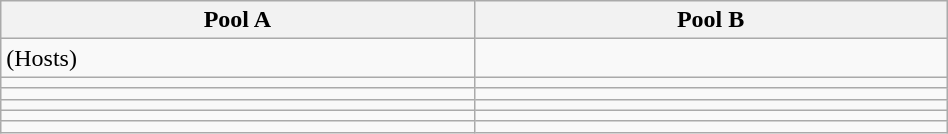<table class="wikitable" width=50%>
<tr>
<th width=50%>Pool A</th>
<th width=50%>Pool B</th>
</tr>
<tr>
<td> (Hosts)</td>
<td></td>
</tr>
<tr>
<td></td>
<td></td>
</tr>
<tr>
<td></td>
<td></td>
</tr>
<tr>
<td></td>
<td></td>
</tr>
<tr>
<td></td>
<td></td>
</tr>
<tr>
<td></td>
<td></td>
</tr>
</table>
